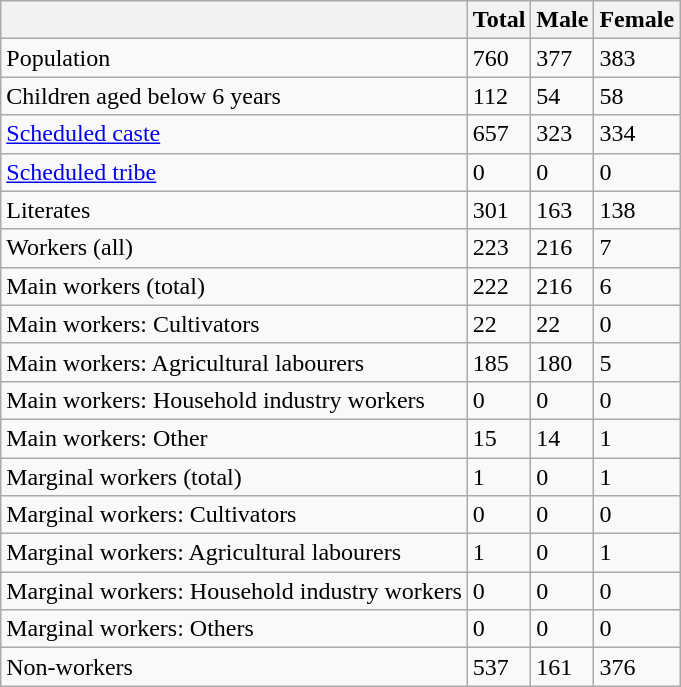<table class="wikitable sortable">
<tr>
<th></th>
<th>Total</th>
<th>Male</th>
<th>Female</th>
</tr>
<tr>
<td>Population</td>
<td>760</td>
<td>377</td>
<td>383</td>
</tr>
<tr>
<td>Children aged below 6 years</td>
<td>112</td>
<td>54</td>
<td>58</td>
</tr>
<tr>
<td><a href='#'>Scheduled caste</a></td>
<td>657</td>
<td>323</td>
<td>334</td>
</tr>
<tr>
<td><a href='#'>Scheduled tribe</a></td>
<td>0</td>
<td>0</td>
<td>0</td>
</tr>
<tr>
<td>Literates</td>
<td>301</td>
<td>163</td>
<td>138</td>
</tr>
<tr>
<td>Workers (all)</td>
<td>223</td>
<td>216</td>
<td>7</td>
</tr>
<tr>
<td>Main workers (total)</td>
<td>222</td>
<td>216</td>
<td>6</td>
</tr>
<tr>
<td>Main workers: Cultivators</td>
<td>22</td>
<td>22</td>
<td>0</td>
</tr>
<tr>
<td>Main workers: Agricultural labourers</td>
<td>185</td>
<td>180</td>
<td>5</td>
</tr>
<tr>
<td>Main workers: Household industry workers</td>
<td>0</td>
<td>0</td>
<td>0</td>
</tr>
<tr>
<td>Main workers: Other</td>
<td>15</td>
<td>14</td>
<td>1</td>
</tr>
<tr>
<td>Marginal workers (total)</td>
<td>1</td>
<td>0</td>
<td>1</td>
</tr>
<tr>
<td>Marginal workers: Cultivators</td>
<td>0</td>
<td>0</td>
<td>0</td>
</tr>
<tr>
<td>Marginal workers: Agricultural labourers</td>
<td>1</td>
<td>0</td>
<td>1</td>
</tr>
<tr>
<td>Marginal workers: Household industry workers</td>
<td>0</td>
<td>0</td>
<td>0</td>
</tr>
<tr>
<td>Marginal workers: Others</td>
<td>0</td>
<td>0</td>
<td>0</td>
</tr>
<tr>
<td>Non-workers</td>
<td>537</td>
<td>161</td>
<td>376</td>
</tr>
</table>
